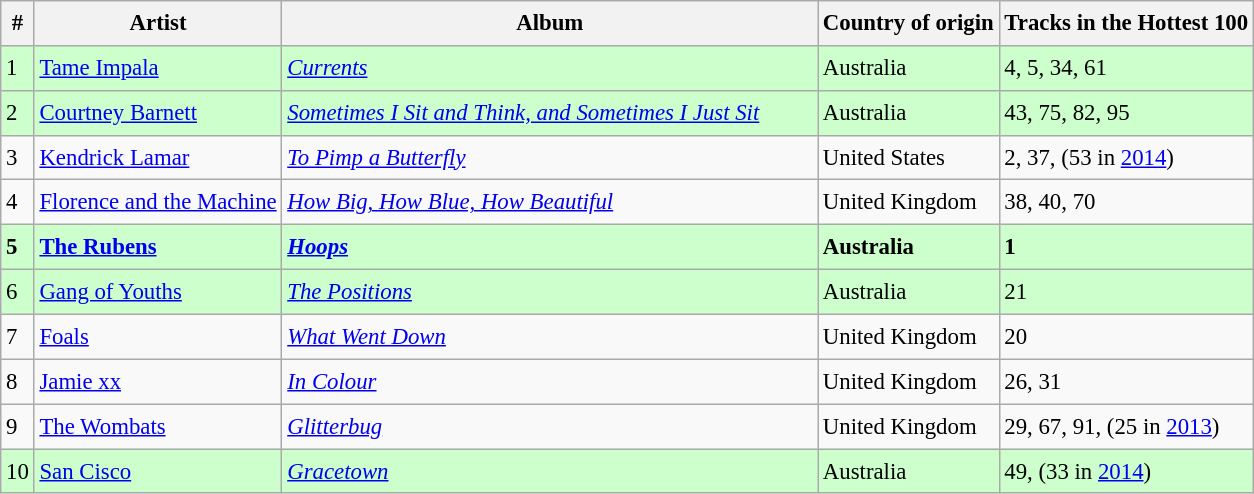<table class="wikitable sortable" style="font-size:0.95em;line-height:1.5em;">
<tr>
<th>#</th>
<th>Artist</th>
<th style="width:350px;">Album</th>
<th>Country of origin</th>
<th>Tracks in the Hottest 100</th>
</tr>
<tr style="background: #ccffcc">
<td>1</td>
<td><a href='#'>Tame Impala</a></td>
<td><em><a href='#'>Currents</a></em></td>
<td>Australia</td>
<td>4, 5, 34, 61</td>
</tr>
<tr style="background: #ccffcc">
<td>2</td>
<td><a href='#'>Courtney Barnett</a></td>
<td><em><a href='#'>Sometimes I Sit and Think, and Sometimes I Just Sit</a></em></td>
<td>Australia</td>
<td>43, 75, 82, 95</td>
</tr>
<tr>
<td>3</td>
<td><a href='#'>Kendrick Lamar</a></td>
<td><em><a href='#'>To Pimp a Butterfly</a></em></td>
<td>United States</td>
<td>2, 37, (53 in <a href='#'>2014</a>)</td>
</tr>
<tr>
<td>4</td>
<td><a href='#'>Florence and the Machine</a></td>
<td><em><a href='#'>How Big, How Blue, How Beautiful</a></em></td>
<td>United Kingdom</td>
<td>38, 40, 70</td>
</tr>
<tr style="background: #ccffcc">
<td><strong>5</strong></td>
<td><strong><a href='#'>The Rubens</a></strong></td>
<td><strong><em><a href='#'>Hoops</a></em></strong></td>
<td><strong>Australia</strong></td>
<td><strong>1</strong></td>
</tr>
<tr style="background: #ccffcc">
<td>6</td>
<td><a href='#'>Gang of Youths</a></td>
<td><em><a href='#'>The Positions</a></em></td>
<td>Australia</td>
<td>21</td>
</tr>
<tr>
<td>7</td>
<td><a href='#'>Foals</a></td>
<td><em><a href='#'>What Went Down</a></em></td>
<td>United Kingdom</td>
<td>20</td>
</tr>
<tr>
<td>8</td>
<td><a href='#'>Jamie xx</a></td>
<td><em><a href='#'>In Colour</a></em></td>
<td>United Kingdom</td>
<td>26, 31</td>
</tr>
<tr>
<td>9</td>
<td><a href='#'>The Wombats</a></td>
<td><em><a href='#'>Glitterbug</a></em></td>
<td>United Kingdom</td>
<td>29, 67, 91, (25 in <a href='#'>2013</a>)</td>
</tr>
<tr style="background: #ccffcc">
<td>10</td>
<td><a href='#'>San Cisco</a></td>
<td><a href='#'><em>Gracetown</em></a></td>
<td>Australia</td>
<td>49, (33 in <a href='#'>2014</a>)</td>
</tr>
</table>
